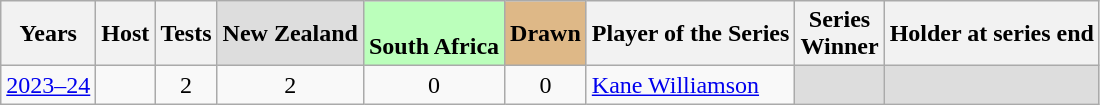<table class="wikitable sortable">
<tr>
<th class="unsortable">Years</th>
<th class="unsortable">Host</th>
<th class="unsortable">Tests</th>
<th style="background:#ddd"> New Zealand</th>
<th style="background:#bbffbb"><br>South Africa</th>
<th style="background:#deb887">Drawn</th>
<th class="unsortable">Player of the Series</th>
<th class="unsortable">Series<br>Winner</th>
<th class="unsortable">Holder at series end</th>
</tr>
<tr>
<td><a href='#'>2023–24</a></td>
<td></td>
<td style="text-align:center">2</td>
<td style="text-align:center">2</td>
<td style="text-align:center">0</td>
<td style="text-align:center">0</td>
<td> <a href='#'>Kane Williamson</a></td>
<td style="background:#ddd"></td>
<td style="background:#ddd"></td>
</tr>
</table>
